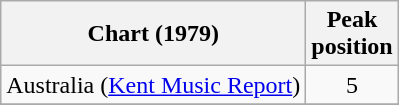<table class="wikitable sortable">
<tr>
<th>Chart (1979)</th>
<th>Peak<br>position</th>
</tr>
<tr>
<td>Australia (<a href='#'>Kent Music Report</a>)</td>
<td align="center">5</td>
</tr>
<tr>
</tr>
<tr>
</tr>
<tr>
</tr>
<tr>
</tr>
</table>
